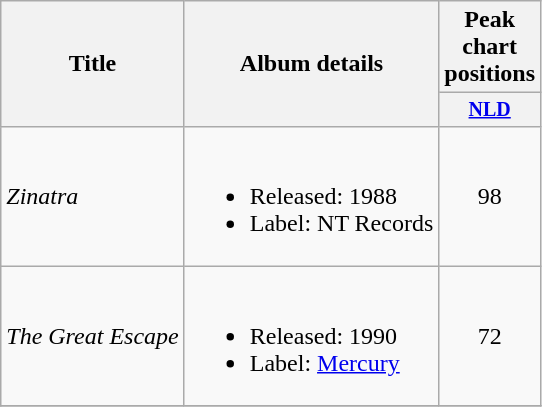<table class="wikitable">
<tr>
<th rowspan="2">Title</th>
<th rowspan="2">Album details</th>
<th colspan="1">Peak chart positions</th>
</tr>
<tr style="font-size:smaller;">
<th style="width:3em;font-size:100%"><a href='#'>NLD</a><br></th>
</tr>
<tr>
<td rowspan="1"><em>Zinatra</em></td>
<td><br><ul><li>Released: 1988</li><li>Label: NT Records</li></ul></td>
<td align="center">98</td>
</tr>
<tr>
<td rowspan="1"><em>The Great Escape</em></td>
<td><br><ul><li>Released: 1990</li><li>Label: <a href='#'>Mercury</a></li></ul></td>
<td align="center">72</td>
</tr>
<tr>
</tr>
</table>
